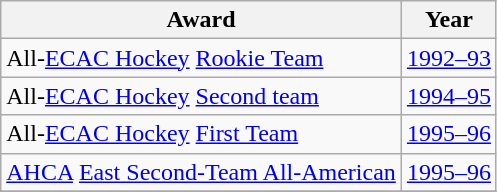<table class="wikitable">
<tr>
<th>Award</th>
<th>Year</th>
</tr>
<tr>
<td>All-<a href='#'>ECAC Hockey</a> <a href='#'>Rookie Team</a></td>
<td><a href='#'>1992–93</a></td>
</tr>
<tr>
<td>All-<a href='#'>ECAC Hockey</a> <a href='#'>Second team</a></td>
<td><a href='#'>1994–95</a></td>
</tr>
<tr>
<td>All-<a href='#'>ECAC Hockey</a> <a href='#'>First Team</a></td>
<td><a href='#'>1995–96</a></td>
</tr>
<tr>
<td><a href='#'>AHCA</a> <a href='#'>East Second-Team All-American</a></td>
<td><a href='#'>1995–96</a></td>
</tr>
<tr>
</tr>
</table>
